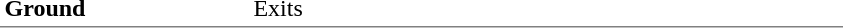<table table border=0 cellspacing=0 cellpadding=3>
<tr>
<td style="border-bottom:solid 1px gray;" width=50 rowspan=10 valign=top><strong>Ground</strong></td>
</tr>
<tr>
<td style="border-bottom:solid 1px gray;" width=100 rowspan=2 valign=top></td>
<td style="border-bottom:solid 1px gray;" width=390 rowspan=2 valign=top>Exits</td>
</tr>
</table>
